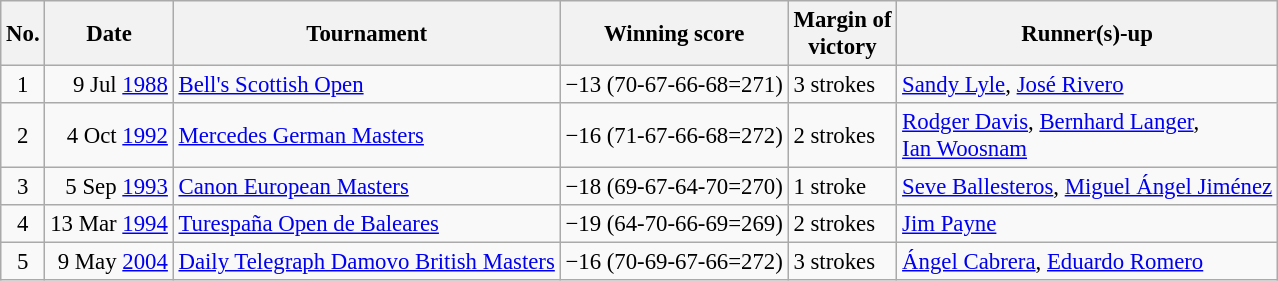<table class="wikitable" style="font-size:95%;">
<tr>
<th>No.</th>
<th>Date</th>
<th>Tournament</th>
<th>Winning score</th>
<th>Margin of<br>victory</th>
<th>Runner(s)-up</th>
</tr>
<tr>
<td align=center>1</td>
<td align=right>9 Jul <a href='#'>1988</a></td>
<td><a href='#'>Bell's Scottish Open</a></td>
<td>−13 (70-67-66-68=271)</td>
<td>3 strokes</td>
<td> <a href='#'>Sandy Lyle</a>,  <a href='#'>José Rivero</a></td>
</tr>
<tr>
<td align=center>2</td>
<td align=right>4 Oct <a href='#'>1992</a></td>
<td><a href='#'>Mercedes German Masters</a></td>
<td>−16 (71-67-66-68=272)</td>
<td>2 strokes</td>
<td> <a href='#'>Rodger Davis</a>,  <a href='#'>Bernhard Langer</a>,<br> <a href='#'>Ian Woosnam</a></td>
</tr>
<tr>
<td align=center>3</td>
<td align=right>5 Sep <a href='#'>1993</a></td>
<td><a href='#'>Canon European Masters</a></td>
<td>−18 (69-67-64-70=270)</td>
<td>1 stroke</td>
<td> <a href='#'>Seve Ballesteros</a>,  <a href='#'>Miguel Ángel Jiménez</a></td>
</tr>
<tr>
<td align=center>4</td>
<td align=right>13 Mar <a href='#'>1994</a></td>
<td><a href='#'>Turespaña Open de Baleares</a></td>
<td>−19 (64-70-66-69=269)</td>
<td>2 strokes</td>
<td> <a href='#'>Jim Payne</a></td>
</tr>
<tr>
<td align=center>5</td>
<td align=right>9 May <a href='#'>2004</a></td>
<td><a href='#'>Daily Telegraph Damovo British Masters</a></td>
<td>−16 (70-69-67-66=272)</td>
<td>3 strokes</td>
<td> <a href='#'>Ángel Cabrera</a>,  <a href='#'>Eduardo Romero</a></td>
</tr>
</table>
